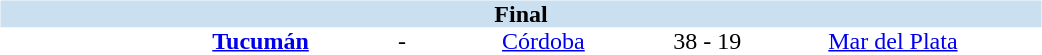<table table width=700>
<tr>
<td width=700 valign="top"><br><table border=0 cellspacing=0 cellpadding=0 style="font-size: 100%; border-collapse: collapse;" width=100%>
<tr bgcolor="#CADFF0">
<td style="font-size:100%"; align="center" colspan="6"><strong>Final</strong></td>
</tr>
<tr align=center bgcolor=#FFFFFF>
<td width=90></td>
<td width=170><strong><a href='#'>Tucumán</a></strong></td>
<td width=20>-</td>
<td width=170><a href='#'>Córdoba</a></td>
<td width=50>38 - 19</td>
<td width=200><a href='#'>Mar del Plata</a></td>
</tr>
</table>
</td>
</tr>
</table>
